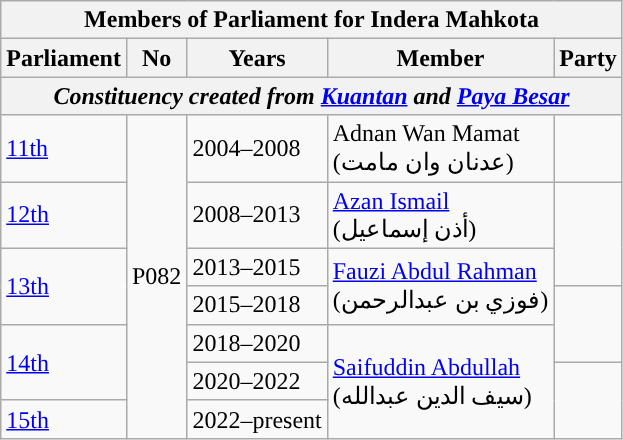<table class=wikitable>
<tr>
<th colspan="5">Members of Parliament for Indera Mahkota</th>
</tr>
<tr>
<th>Parliament</th>
<th>No</th>
<th>Years</th>
<th>Member</th>
<th>Party</th>
</tr>
<tr>
<th colspan="5" align="center"><em>Constituency created from <a href='#'>Kuantan</a> and <a href='#'>Paya Besar</a></em></th>
</tr>
<tr>
<td><a href='#'>11th</a></td>
<td rowspan=7>P082</td>
<td>2004–2008</td>
<td>Adnan Wan Mamat  <br>(عدنان وان مامت)</td>
<td></td>
</tr>
<tr>
<td><a href='#'>12th</a></td>
<td>2008–2013</td>
<td><a href='#'>Azan Ismail</a> <br> (أذن إسماعيل)</td>
<td rowspan=2></td>
</tr>
<tr>
<td rowspan=2><a href='#'>13th</a></td>
<td>2013–2015</td>
<td rowspan=2><a href='#'>Fauzi Abdul Rahman</a> <br> (فوزي بن عبدالرحمن)</td>
</tr>
<tr>
<td>2015–2018</td>
<td rowspan=2></td>
</tr>
<tr>
<td rowspan="2"><a href='#'>14th</a></td>
<td>2018–2020</td>
<td rowspan="3"><a href='#'>Saifuddin Abdullah</a> <br> (سيف الدين عبدالله)</td>
</tr>
<tr>
<td>2020–2022</td>
<td rowspan="2"></td>
</tr>
<tr>
<td><a href='#'>15th</a></td>
<td>2022–present</td>
</tr>
</table>
